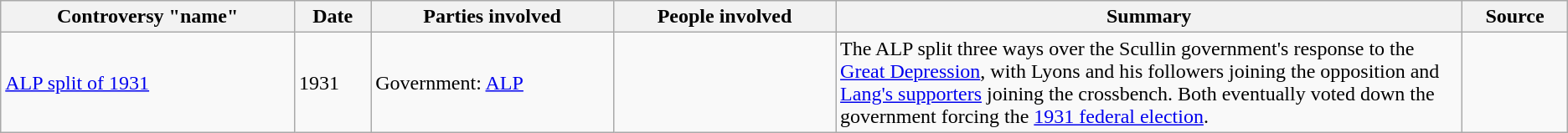<table Class="wikitable sortable">
<tr>
<th>Controversy "name"<br></th>
<th>Date<br></th>
<th>Parties involved<br></th>
<th>People involved<br></th>
<th width=40%>Summary<br></th>
<th>Source<br></th>
</tr>
<tr>
<td><a href='#'>ALP split of 1931</a></td>
<td>1931</td>
<td>Government: <a href='#'>ALP</a></td>
<td></td>
<td>The ALP split three ways over the Scullin government's response to the <a href='#'>Great Depression</a>, with Lyons and his followers joining the opposition and <a href='#'>Lang's supporters</a> joining the crossbench. Both eventually voted down the government forcing the <a href='#'>1931 federal election</a>.</td>
<td></td>
</tr>
</table>
